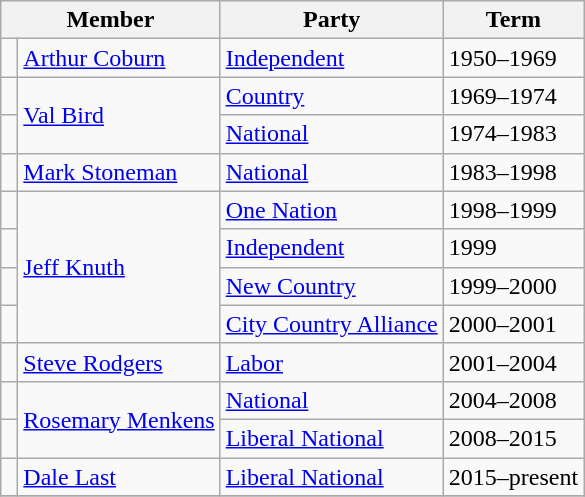<table class="wikitable">
<tr>
<th colspan="2">Member</th>
<th>Party</th>
<th>Term</th>
</tr>
<tr>
<td> </td>
<td><a href='#'>Arthur Coburn</a></td>
<td><a href='#'>Independent</a></td>
<td>1950–1969</td>
</tr>
<tr>
<td> </td>
<td rowspan="2"><a href='#'>Val Bird</a></td>
<td><a href='#'>Country</a></td>
<td>1969–1974</td>
</tr>
<tr>
<td> </td>
<td><a href='#'>National</a></td>
<td>1974–1983</td>
</tr>
<tr>
<td> </td>
<td><a href='#'>Mark Stoneman</a></td>
<td><a href='#'>National</a></td>
<td>1983–1998</td>
</tr>
<tr>
<td> </td>
<td rowspan="4"><a href='#'>Jeff Knuth</a></td>
<td><a href='#'>One Nation</a></td>
<td>1998–1999</td>
</tr>
<tr>
<td> </td>
<td><a href='#'>Independent</a></td>
<td>1999</td>
</tr>
<tr>
<td> </td>
<td><a href='#'>New Country</a></td>
<td>1999–2000</td>
</tr>
<tr>
<td> </td>
<td><a href='#'>City Country Alliance</a></td>
<td>2000–2001</td>
</tr>
<tr>
<td> </td>
<td><a href='#'>Steve Rodgers</a></td>
<td><a href='#'>Labor</a></td>
<td>2001–2004</td>
</tr>
<tr>
<td> </td>
<td rowspan="2"><a href='#'>Rosemary Menkens</a></td>
<td><a href='#'>National</a></td>
<td>2004–2008</td>
</tr>
<tr>
<td> </td>
<td><a href='#'>Liberal National</a></td>
<td>2008–2015</td>
</tr>
<tr>
<td> </td>
<td><a href='#'>Dale Last</a></td>
<td><a href='#'>Liberal National</a></td>
<td>2015–present</td>
</tr>
<tr>
</tr>
</table>
